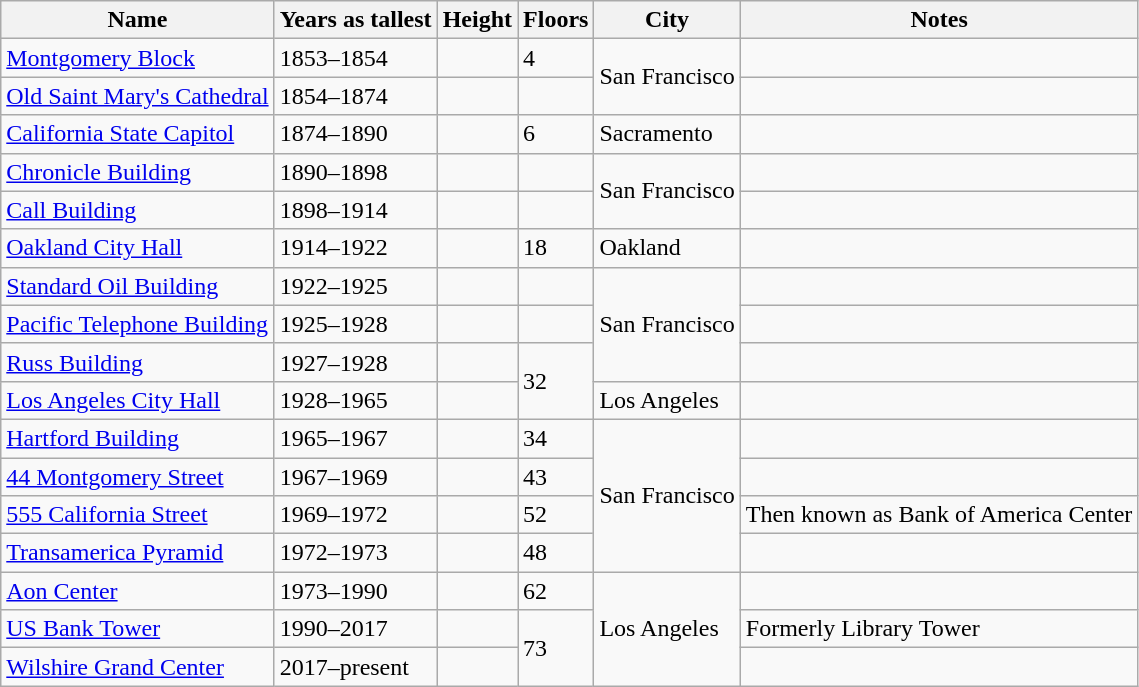<table class="wikitable">
<tr>
<th>Name</th>
<th>Years as tallest</th>
<th>Height</th>
<th>Floors</th>
<th>City</th>
<th>Notes</th>
</tr>
<tr>
<td><a href='#'>Montgomery Block</a></td>
<td>1853–1854</td>
<td></td>
<td>4</td>
<td rowspan="2">San Francisco</td>
<td></td>
</tr>
<tr>
<td><a href='#'>Old Saint Mary's Cathedral</a></td>
<td>1854–1874</td>
<td></td>
<td></td>
<td></td>
</tr>
<tr>
<td><a href='#'>California State Capitol</a></td>
<td>1874–1890</td>
<td></td>
<td>6</td>
<td>Sacramento</td>
<td></td>
</tr>
<tr>
<td><a href='#'>Chronicle Building</a></td>
<td>1890–1898</td>
<td></td>
<td></td>
<td rowspan="2">San Francisco</td>
<td></td>
</tr>
<tr>
<td><a href='#'>Call Building</a></td>
<td>1898–1914</td>
<td></td>
<td></td>
<td></td>
</tr>
<tr>
<td><a href='#'>Oakland City Hall</a></td>
<td>1914–1922</td>
<td></td>
<td>18</td>
<td>Oakland</td>
<td></td>
</tr>
<tr>
<td><a href='#'>Standard Oil Building</a></td>
<td>1922–1925</td>
<td></td>
<td></td>
<td rowspan="3">San Francisco</td>
<td></td>
</tr>
<tr>
<td><a href='#'>Pacific Telephone Building</a></td>
<td>1925–1928</td>
<td></td>
<td></td>
<td></td>
</tr>
<tr>
<td><a href='#'>Russ Building</a></td>
<td>1927–1928</td>
<td></td>
<td rowspan="2">32</td>
<td></td>
</tr>
<tr>
<td><a href='#'>Los Angeles City Hall</a></td>
<td>1928–1965</td>
<td></td>
<td>Los Angeles</td>
<td></td>
</tr>
<tr>
<td><a href='#'>Hartford Building</a></td>
<td>1965–1967</td>
<td></td>
<td>34</td>
<td rowspan="4">San Francisco</td>
<td></td>
</tr>
<tr>
<td><a href='#'>44 Montgomery Street</a></td>
<td>1967–1969</td>
<td></td>
<td>43</td>
<td></td>
</tr>
<tr>
<td><a href='#'>555 California Street</a></td>
<td>1969–1972</td>
<td></td>
<td>52</td>
<td>Then known as Bank of America Center</td>
</tr>
<tr>
<td><a href='#'>Transamerica Pyramid</a></td>
<td>1972–1973</td>
<td></td>
<td>48</td>
<td></td>
</tr>
<tr>
<td><a href='#'>Aon Center</a></td>
<td>1973–1990</td>
<td></td>
<td>62</td>
<td rowspan="3">Los Angeles</td>
<td></td>
</tr>
<tr>
<td><a href='#'>US Bank Tower</a></td>
<td>1990–2017</td>
<td></td>
<td rowspan="2">73</td>
<td>Formerly Library Tower</td>
</tr>
<tr>
<td><a href='#'>Wilshire Grand Center</a></td>
<td>2017–present</td>
<td></td>
<td></td>
</tr>
</table>
